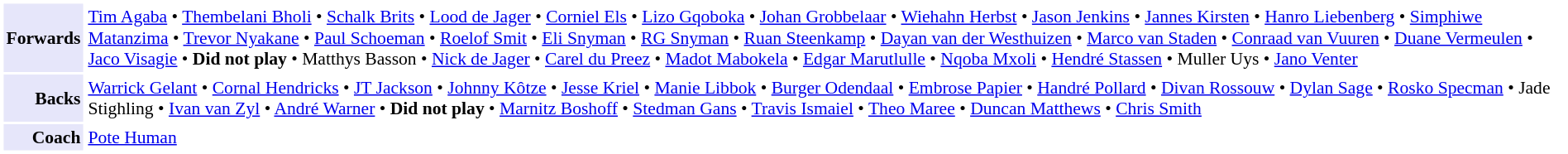<table cellpadding="2" style="border: 1px solid white; font-size:90%;">
<tr>
<td style="text-align:right;" bgcolor="lavender"><strong>Forwards</strong></td>
<td style="text-align:left;"><a href='#'>Tim Agaba</a> • <a href='#'>Thembelani Bholi</a> • <a href='#'>Schalk Brits</a> • <a href='#'>Lood de Jager</a> • <a href='#'>Corniel Els</a> • <a href='#'>Lizo Gqoboka</a> • <a href='#'>Johan Grobbelaar</a> • <a href='#'>Wiehahn Herbst</a> • <a href='#'>Jason Jenkins</a> • <a href='#'>Jannes Kirsten</a> • <a href='#'>Hanro Liebenberg</a> • <a href='#'>Simphiwe Matanzima</a> • <a href='#'>Trevor Nyakane</a> • <a href='#'>Paul Schoeman</a> • <a href='#'>Roelof Smit</a> • <a href='#'>Eli Snyman</a> • <a href='#'>RG Snyman</a> • <a href='#'>Ruan Steenkamp</a> • <a href='#'>Dayan van der Westhuizen</a> • <a href='#'>Marco van Staden</a> • <a href='#'>Conraad van Vuuren</a> • <a href='#'>Duane Vermeulen</a> • <a href='#'>Jaco Visagie</a> • <strong>Did not play</strong> • Matthys Basson • <a href='#'>Nick de Jager</a> • <a href='#'>Carel du Preez</a> • <a href='#'>Madot Mabokela</a> • <a href='#'>Edgar Marutlulle</a> • <a href='#'>Nqoba Mxoli</a> • <a href='#'>Hendré Stassen</a> • Muller Uys • <a href='#'>Jano Venter</a></td>
</tr>
<tr>
<td style="text-align:right;" bgcolor="lavender"><strong>Backs</strong></td>
<td style="text-align:left;"><a href='#'>Warrick Gelant</a> • <a href='#'>Cornal Hendricks</a> • <a href='#'>JT Jackson</a> • <a href='#'>Johnny Kôtze</a> • <a href='#'>Jesse Kriel</a> • <a href='#'>Manie Libbok</a> • <a href='#'>Burger Odendaal</a> • <a href='#'>Embrose Papier</a> • <a href='#'>Handré Pollard</a> • <a href='#'>Divan Rossouw</a> • <a href='#'>Dylan Sage</a> • <a href='#'>Rosko Specman</a> • Jade Stighling • <a href='#'>Ivan van Zyl</a> • <a href='#'>André Warner</a> • <strong>Did not play</strong> • <a href='#'>Marnitz Boshoff</a> • <a href='#'>Stedman Gans</a> • <a href='#'>Travis Ismaiel</a> • <a href='#'>Theo Maree</a> • <a href='#'>Duncan Matthews</a> • <a href='#'>Chris Smith</a></td>
</tr>
<tr>
<td style="text-align:right;" bgcolor="lavender"><strong>Coach</strong></td>
<td style="text-align:left;"><a href='#'>Pote Human</a></td>
</tr>
</table>
